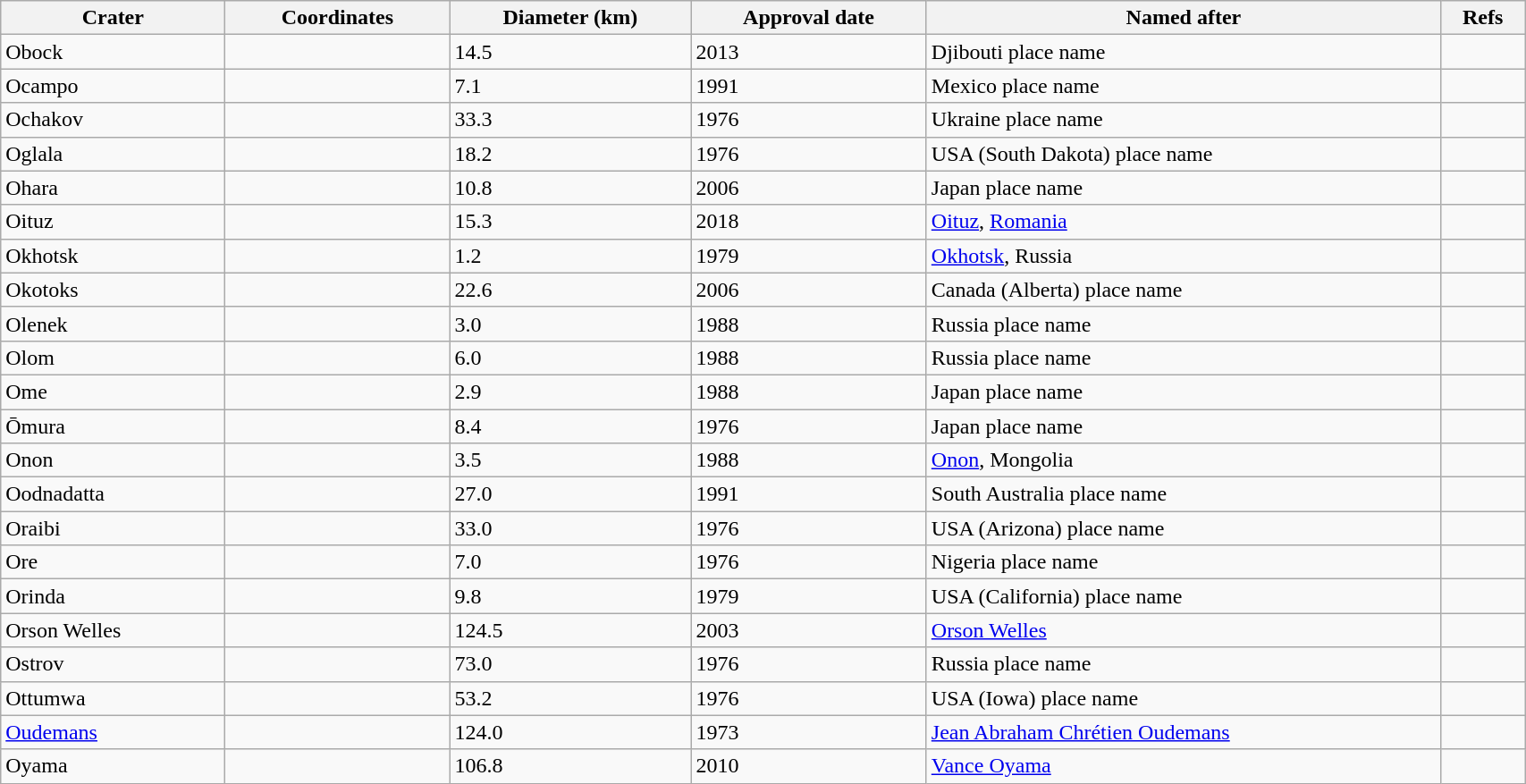<table class="wikitable" style="min-width: 90%;">
<tr>
<th style="width:10em">Crater</th>
<th style="width:10em">Coordinates</th>
<th>Diameter (km)</th>
<th>Approval date</th>
<th>Named after</th>
<th>Refs</th>
</tr>
<tr id="Obock">
<td>Obock</td>
<td></td>
<td>14.5</td>
<td>2013</td>
<td>Djibouti place name</td>
<td></td>
</tr>
<tr id="Ocampo">
<td>Ocampo</td>
<td></td>
<td>7.1</td>
<td>1991</td>
<td>Mexico place name</td>
<td></td>
</tr>
<tr id="Ochakov">
<td>Ochakov</td>
<td></td>
<td>33.3</td>
<td>1976</td>
<td>Ukraine place name</td>
<td></td>
</tr>
<tr id="Oglala">
<td>Oglala</td>
<td></td>
<td>18.2</td>
<td>1976</td>
<td>USA (South Dakota) place name</td>
<td></td>
</tr>
<tr id="Ohara">
<td>Ohara</td>
<td></td>
<td>10.8</td>
<td>2006</td>
<td>Japan place name</td>
<td></td>
</tr>
<tr id="Oituz">
<td>Oituz</td>
<td></td>
<td>15.3</td>
<td>2018</td>
<td><a href='#'>Oituz</a>, <a href='#'>Romania</a></td>
<td></td>
</tr>
<tr id="Okhotsk">
<td>Okhotsk</td>
<td></td>
<td>1.2</td>
<td>1979</td>
<td><a href='#'>Okhotsk</a>, Russia</td>
<td></td>
</tr>
<tr id="Okotoks">
<td>Okotoks</td>
<td></td>
<td>22.6</td>
<td>2006</td>
<td>Canada (Alberta) place name</td>
<td></td>
</tr>
<tr id="Olenek">
<td>Olenek</td>
<td></td>
<td>3.0</td>
<td>1988</td>
<td>Russia place name</td>
<td></td>
</tr>
<tr id="Olom">
<td>Olom</td>
<td></td>
<td>6.0</td>
<td>1988</td>
<td>Russia place name</td>
<td></td>
</tr>
<tr id="Ome">
<td>Ome</td>
<td></td>
<td>2.9</td>
<td>1988</td>
<td>Japan place name</td>
<td></td>
</tr>
<tr id="Omura">
<td>Ōmura</td>
<td></td>
<td>8.4</td>
<td>1976</td>
<td>Japan place name</td>
<td></td>
</tr>
<tr id="Onon">
<td>Onon</td>
<td></td>
<td>3.5</td>
<td>1988</td>
<td><a href='#'>Onon</a>, Mongolia</td>
<td></td>
</tr>
<tr id="Oodnadatta">
<td>Oodnadatta</td>
<td></td>
<td>27.0</td>
<td>1991</td>
<td>South Australia place name</td>
<td></td>
</tr>
<tr id="Oraibi">
<td>Oraibi</td>
<td></td>
<td>33.0</td>
<td>1976</td>
<td>USA (Arizona) place name</td>
<td></td>
</tr>
<tr id="Ore">
<td>Ore</td>
<td></td>
<td>7.0</td>
<td>1976</td>
<td>Nigeria place name</td>
<td></td>
</tr>
<tr id="Orinda">
<td>Orinda</td>
<td></td>
<td>9.8</td>
<td>1979</td>
<td>USA (California) place name</td>
<td></td>
</tr>
<tr id="Orson Welles">
<td>Orson Welles</td>
<td></td>
<td>124.5</td>
<td>2003</td>
<td><a href='#'>Orson Welles</a></td>
<td></td>
</tr>
<tr id="Ostrov">
<td>Ostrov</td>
<td></td>
<td>73.0</td>
<td>1976</td>
<td>Russia place name</td>
<td></td>
</tr>
<tr id="Ottumwa">
<td>Ottumwa</td>
<td></td>
<td>53.2</td>
<td>1976</td>
<td>USA (Iowa) place name</td>
<td></td>
</tr>
<tr id="Oudemans">
<td><a href='#'>Oudemans</a></td>
<td></td>
<td>124.0</td>
<td>1973</td>
<td><a href='#'>Jean Abraham Chrétien Oudemans</a></td>
<td></td>
</tr>
<tr id="Oyama">
<td>Oyama</td>
<td></td>
<td>106.8</td>
<td>2010</td>
<td><a href='#'>Vance Oyama</a></td>
<td></td>
</tr>
</table>
